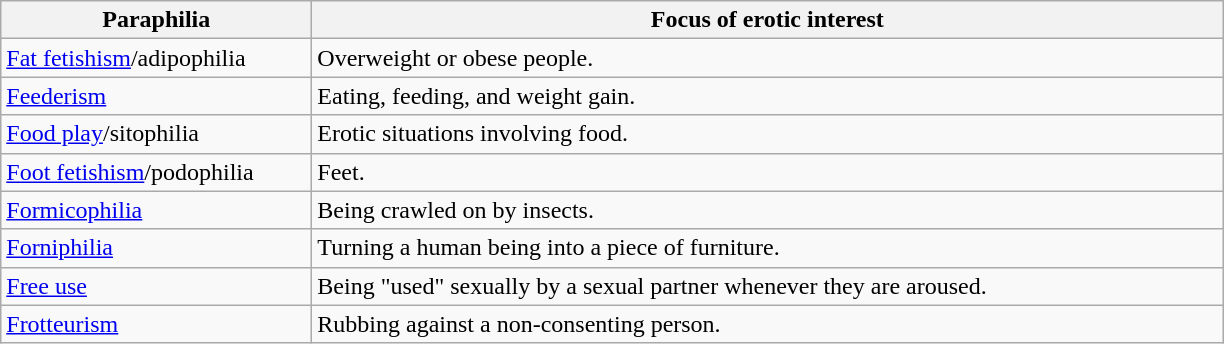<table class="wikitable sortable" border="1">
<tr>
<th width="200px">Paraphilia</th>
<th width="600px">Focus of erotic interest</th>
</tr>
<tr>
<td><a href='#'>Fat fetishism</a>/adipophilia</td>
<td>Overweight or obese people.</td>
</tr>
<tr>
<td><a href='#'>Feederism</a></td>
<td>Eating, feeding, and weight gain.</td>
</tr>
<tr>
<td><a href='#'>Food play</a>/sitophilia</td>
<td>Erotic situations involving food.</td>
</tr>
<tr>
<td><a href='#'>Foot fetishism</a>/podophilia</td>
<td>Feet.</td>
</tr>
<tr>
<td><a href='#'>Formicophilia</a></td>
<td>Being crawled on by insects.</td>
</tr>
<tr>
<td><a href='#'>Forniphilia</a></td>
<td>Turning a human being into a piece of furniture.</td>
</tr>
<tr>
<td><a href='#'>Free use</a></td>
<td>Being "used" sexually by a sexual partner whenever they are aroused.</td>
</tr>
<tr>
<td><a href='#'>Frotteurism</a></td>
<td>Rubbing against a non-consenting person.</td>
</tr>
</table>
